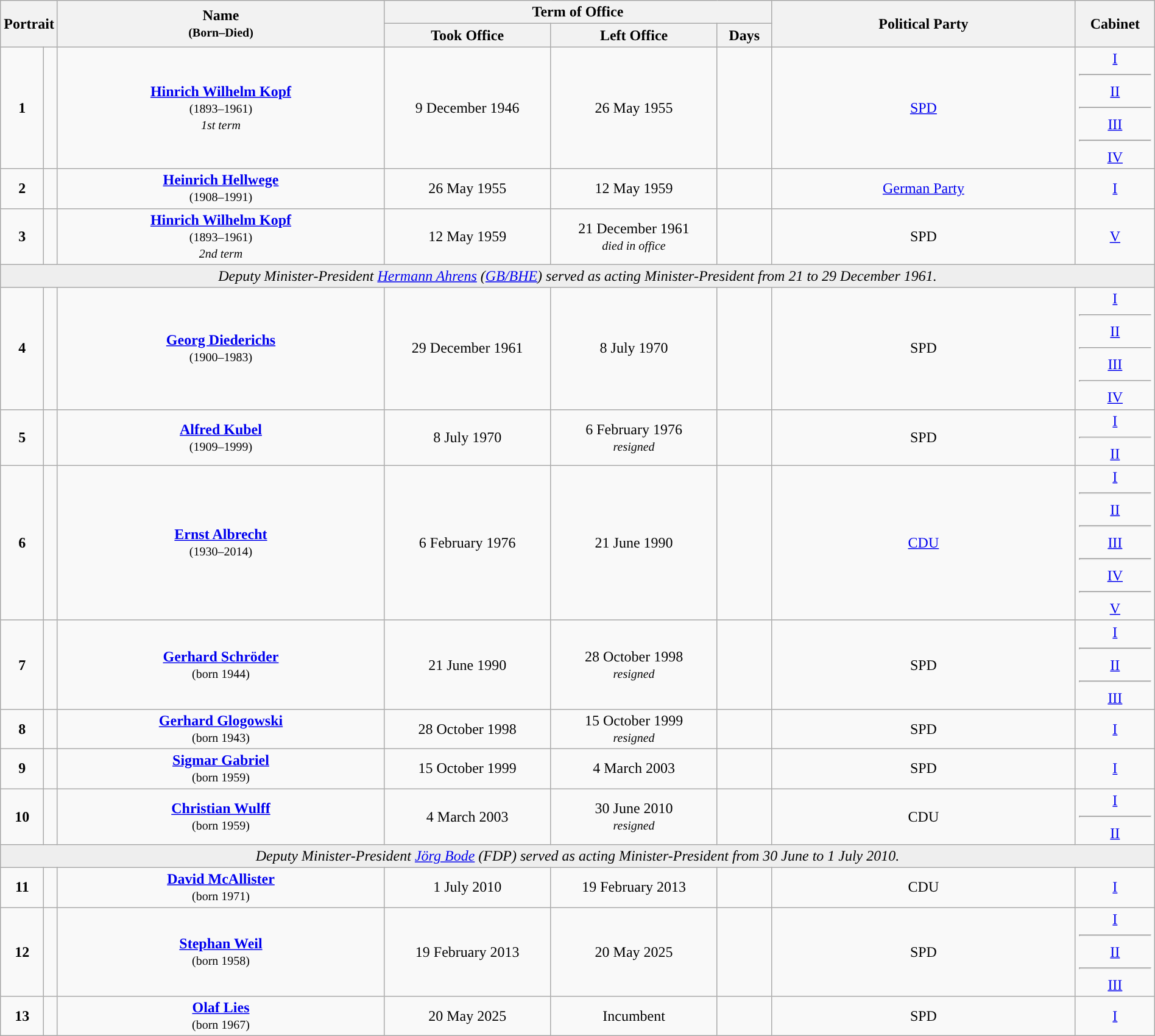<table class="wikitable" style="text-align:center; width:100%; border:1px #AAAAFF solid">
<tr>
<th width=80px rowspan=2 colspan=2>Portrait</th>
<th width=30% rowspan=2>Name<br><small>(Born–Died)</small></th>
<th width=35% colspan=3>Term of Office</th>
<th width=28% rowspan=2>Political Party</th>
<th width=28% rowspan=2>Cabinet</th>
</tr>
<tr>
<th>Took Office</th>
<th>Left Office</th>
<th>Days</th>
</tr>
<tr>
<td style="background:"><strong>1</strong></td>
<td></td>
<td><strong><a href='#'>Hinrich Wilhelm Kopf</a></strong><br><small>(1893–1961)<br><em>1st term</em></small></td>
<td>9 December 1946</td>
<td>26 May 1955</td>
<td></td>
<td><a href='#'>SPD</a></td>
<td><a href='#'>I</a><hr><a href='#'>II</a><hr><a href='#'>III</a><hr><a href='#'>IV</a></td>
</tr>
<tr>
<td style="background:"><strong>2</strong></td>
<td></td>
<td><strong><a href='#'>Heinrich Hellwege</a></strong><br><small>(1908–1991)</small></td>
<td>26 May 1955</td>
<td>12 May 1959</td>
<td></td>
<td><a href='#'>German Party</a></td>
<td><a href='#'>I</a></td>
</tr>
<tr>
<td style="background:"><strong>3</strong></td>
<td></td>
<td><strong><a href='#'>Hinrich Wilhelm Kopf</a></strong><br><small>(1893–1961)<br><em>2nd term</em></small></td>
<td>12 May 1959</td>
<td>21 December 1961<br><small><em>died in office</em></small></td>
<td></td>
<td>SPD</td>
<td><a href='#'>V</a></td>
</tr>
<tr>
<td bgcolor=#EEEEEE colspan=10><em>Deputy Minister-President <a href='#'>Hermann Ahrens</a> (<a href='#'>GB/BHE</a>) served as acting Minister-President from 21 to 29 December 1961.</em></td>
</tr>
<tr>
<td style="background:"><strong>4</strong></td>
<td></td>
<td><strong><a href='#'>Georg Diederichs</a></strong><br><small>(1900–1983)</small></td>
<td>29 December 1961</td>
<td>8 July 1970</td>
<td></td>
<td>SPD</td>
<td><a href='#'>I</a><hr><a href='#'>II</a><hr><a href='#'>III</a><hr><a href='#'>IV</a></td>
</tr>
<tr>
<td style="background:"><strong>5</strong></td>
<td></td>
<td><strong><a href='#'>Alfred Kubel</a></strong><br><small>(1909–1999)</small></td>
<td>8 July 1970</td>
<td>6 February 1976<br><small><em>resigned</em></small></td>
<td></td>
<td>SPD</td>
<td><a href='#'>I</a><hr><a href='#'>II</a></td>
</tr>
<tr>
<td style="background:"><strong>6</strong></td>
<td></td>
<td><strong><a href='#'>Ernst Albrecht</a></strong><br><small>(1930–2014)</small></td>
<td>6 February 1976</td>
<td>21 June 1990</td>
<td></td>
<td><a href='#'>CDU</a></td>
<td><a href='#'>I</a><hr><a href='#'>II</a><hr><a href='#'>III</a><hr><a href='#'>IV</a><hr><a href='#'>V</a></td>
</tr>
<tr>
<td style="background:"><strong>7</strong></td>
<td></td>
<td><strong><a href='#'>Gerhard Schröder</a></strong><br><small>(born 1944)</small></td>
<td>21 June 1990</td>
<td>28 October 1998<br><small><em>resigned</em></small></td>
<td></td>
<td>SPD</td>
<td><a href='#'>I</a><hr><a href='#'>II</a><hr><a href='#'>III</a></td>
</tr>
<tr>
<td style="background:"><strong>8</strong></td>
<td></td>
<td><strong><a href='#'>Gerhard Glogowski</a></strong><br><small>(born 1943)</small></td>
<td>28 October 1998</td>
<td>15 October 1999<br><small><em>resigned</em></small></td>
<td></td>
<td>SPD</td>
<td><a href='#'>I</a></td>
</tr>
<tr>
<td style="background:"><strong>9</strong></td>
<td></td>
<td><strong><a href='#'>Sigmar Gabriel</a></strong><br><small>(born 1959)</small></td>
<td>15 October 1999</td>
<td>4 March 2003</td>
<td></td>
<td>SPD</td>
<td><a href='#'>I</a></td>
</tr>
<tr>
<td style="background:"><strong>10</strong></td>
<td></td>
<td><strong><a href='#'>Christian Wulff</a></strong><br><small>(born 1959)</small></td>
<td>4 March 2003</td>
<td>30 June 2010<br><small><em>resigned</em></small></td>
<td></td>
<td>CDU</td>
<td><a href='#'>I</a><hr><a href='#'>II</a></td>
</tr>
<tr>
<td bgcolor=#EEEEEE colspan=10><em>Deputy Minister-President <a href='#'>Jörg Bode</a> (FDP) served as acting Minister-President from 30 June to 1 July 2010.</em></td>
</tr>
<tr>
<td style="background:"><strong>11</strong></td>
<td></td>
<td><strong><a href='#'>David McAllister</a></strong><br><small>(born 1971)</small></td>
<td>1 July 2010</td>
<td>19 February 2013</td>
<td></td>
<td>CDU</td>
<td><a href='#'>I</a></td>
</tr>
<tr>
<td style="background:"><strong>12</strong></td>
<td></td>
<td><strong><a href='#'>Stephan Weil</a></strong><br><small>(born 1958)</small></td>
<td>19 February 2013</td>
<td>20 May 2025</td>
<td></td>
<td>SPD</td>
<td><a href='#'>I</a><hr><a href='#'>II</a><hr><a href='#'>III</a></td>
</tr>
<tr>
<td style="background:"><strong>13</strong></td>
<td></td>
<td><strong><a href='#'>Olaf Lies</a></strong><br><small>(born 1967)</small></td>
<td>20 May 2025</td>
<td>Incumbent</td>
<td></td>
<td>SPD</td>
<td><a href='#'>I</a></td>
</tr>
</table>
